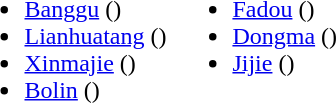<table>
<tr>
<td valign="top"><br><ul><li><a href='#'>Banggu</a> ()</li><li><a href='#'>Lianhuatang</a> ()</li><li><a href='#'>Xinmajie</a> ()</li><li><a href='#'>Bolin</a> ()</li></ul></td>
<td valign="top"><br><ul><li><a href='#'>Fadou</a> ()</li><li><a href='#'>Dongma</a> ()</li><li><a href='#'>Jijie</a> ()</li></ul></td>
</tr>
</table>
